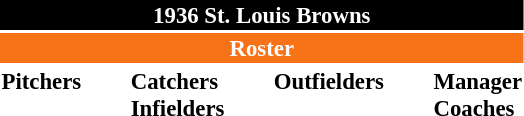<table class="toccolours" style="font-size: 95%;">
<tr>
<th colspan="10" style="background-color: black; color: white; text-align: center;">1936 St. Louis Browns</th>
</tr>
<tr>
<td colspan="10" style="background-color: #F87217; color: white; text-align: center;"><strong>Roster</strong></td>
</tr>
<tr>
<td valign="top"><strong>Pitchers</strong><br>












</td>
<td width="25px"></td>
<td valign="top"><strong>Catchers</strong><br>

<strong>Infielders</strong>






</td>
<td width="25px"></td>
<td valign="top"><strong>Outfielders</strong><br>



</td>
<td width="25px"></td>
<td valign="top"><strong>Manager</strong><br>
<strong>Coaches</strong>

</td>
</tr>
<tr>
</tr>
</table>
